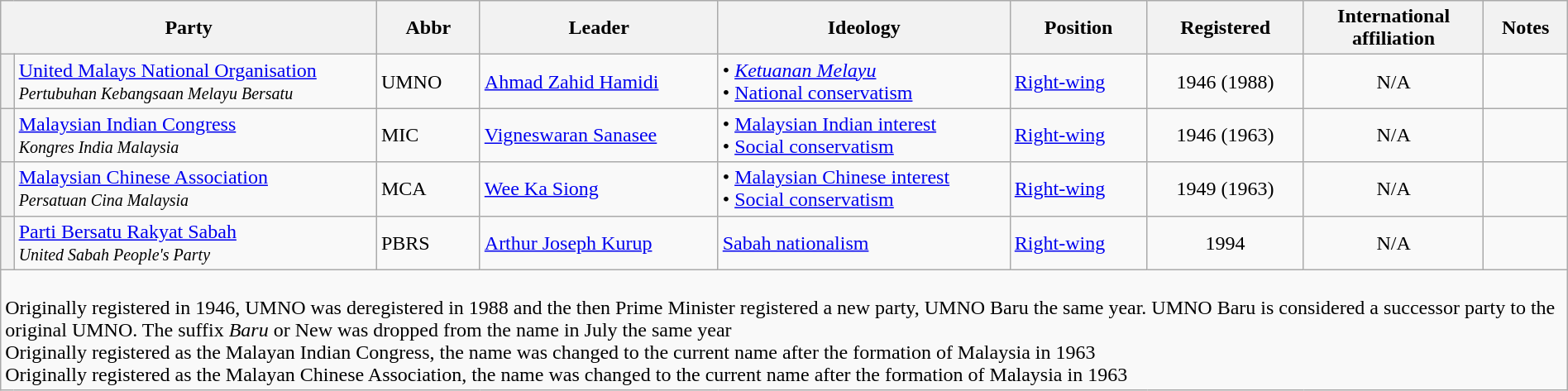<table class="wikitable sortable collapsible collapsed" width="100%">
<tr>
<th colspan="2" scope="col" class="unsortable" width="20px">Party</th>
<th scope="col" class="unsortable">Abbr</th>
<th scope="col" class="unsortable">Leader</th>
<th scope="col" class="unsortable">Ideology</th>
<th scope="col" class="unsortable">Position</th>
<th data-sort-type="number" width="10%">Registered</th>
<th scope="col" class="unsortable">International<br>affiliation</th>
<th scope="col" class="unsortable">Notes</th>
</tr>
<tr>
<th></th>
<td><a href='#'>United Malays National Organisation</a><br> <small><em>Pertubuhan Kebangsaan Melayu Bersatu</em></small></td>
<td>UMNO</td>
<td><a href='#'>Ahmad Zahid Hamidi</a></td>
<td>• <em><a href='#'>Ketuanan Melayu</a></em> <br> • <a href='#'>National conservatism</a></td>
<td><a href='#'>Right-wing</a></td>
<td style="text-align:center;">1946 (1988)</td>
<td style="text-align:center;">N/A</td>
<td style="text-align:center;"></td>
</tr>
<tr>
<th></th>
<td><a href='#'>Malaysian Indian Congress</a><br> <small><em>Kongres India Malaysia</em></small></td>
<td>MIC</td>
<td><a href='#'>Vigneswaran Sanasee</a></td>
<td>• <a href='#'>Malaysian Indian interest</a> <br> • <a href='#'>Social conservatism</a></td>
<td><a href='#'>Right-wing</a></td>
<td style="text-align:center;">1946 (1963)</td>
<td style="text-align:center;">N/A</td>
<td style="text-align:center;"></td>
</tr>
<tr>
<th></th>
<td><a href='#'>Malaysian Chinese Association</a><br> <small><em>Persatuan Cina Malaysia</em></small></td>
<td>MCA</td>
<td><a href='#'>Wee Ka Siong</a></td>
<td>• <a href='#'>Malaysian Chinese interest</a> <br> • <a href='#'>Social conservatism</a></td>
<td><a href='#'>Right-wing</a></td>
<td style="text-align:center;">1949 (1963)</td>
<td style="text-align:center;">N/A</td>
<td style="text-align:center;"></td>
</tr>
<tr>
<th></th>
<td><a href='#'>Parti Bersatu Rakyat Sabah</a><br> <small><em>United Sabah People's Party</em></small></td>
<td>PBRS</td>
<td><a href='#'>Arthur Joseph Kurup</a></td>
<td><a href='#'>Sabah nationalism</a></td>
<td><a href='#'>Right-wing</a></td>
<td style="text-align:center;">1994</td>
<td style="text-align:center;">N/A</td>
<td style="text-align:center;"></td>
</tr>
<tr>
<td colspan=9><br> Originally registered in 1946, UMNO was deregistered in 1988 and the then Prime Minister registered a new party, UMNO Baru the same year. UMNO Baru is considered a successor party to the original UMNO. The suffix <em>Baru</em> or New was dropped from the name in July the same year<br>
 Originally registered as the Malayan Indian Congress, the name was changed to the current name after the formation of Malaysia in 1963<br>
 Originally registered as the Malayan Chinese Association, the name was changed to the current name after the formation of Malaysia in 1963<br></td>
</tr>
</table>
